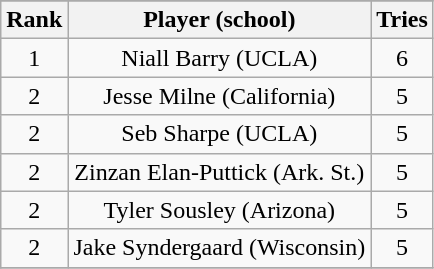<table class="wikitable sortable"  style="text-align: center;">
<tr>
</tr>
<tr>
<th>Rank</th>
<th>Player (school)</th>
<th>Tries</th>
</tr>
<tr>
<td>1</td>
<td>Niall Barry (UCLA)</td>
<td>6</td>
</tr>
<tr>
<td>2</td>
<td>Jesse Milne (California)</td>
<td>5</td>
</tr>
<tr>
<td>2</td>
<td>Seb Sharpe (UCLA)</td>
<td>5</td>
</tr>
<tr>
<td>2</td>
<td>Zinzan Elan-Puttick (Ark. St.)</td>
<td>5</td>
</tr>
<tr>
<td>2</td>
<td>Tyler Sousley (Arizona)</td>
<td>5</td>
</tr>
<tr>
<td>2</td>
<td>Jake Syndergaard (Wisconsin)</td>
<td>5</td>
</tr>
<tr>
</tr>
</table>
